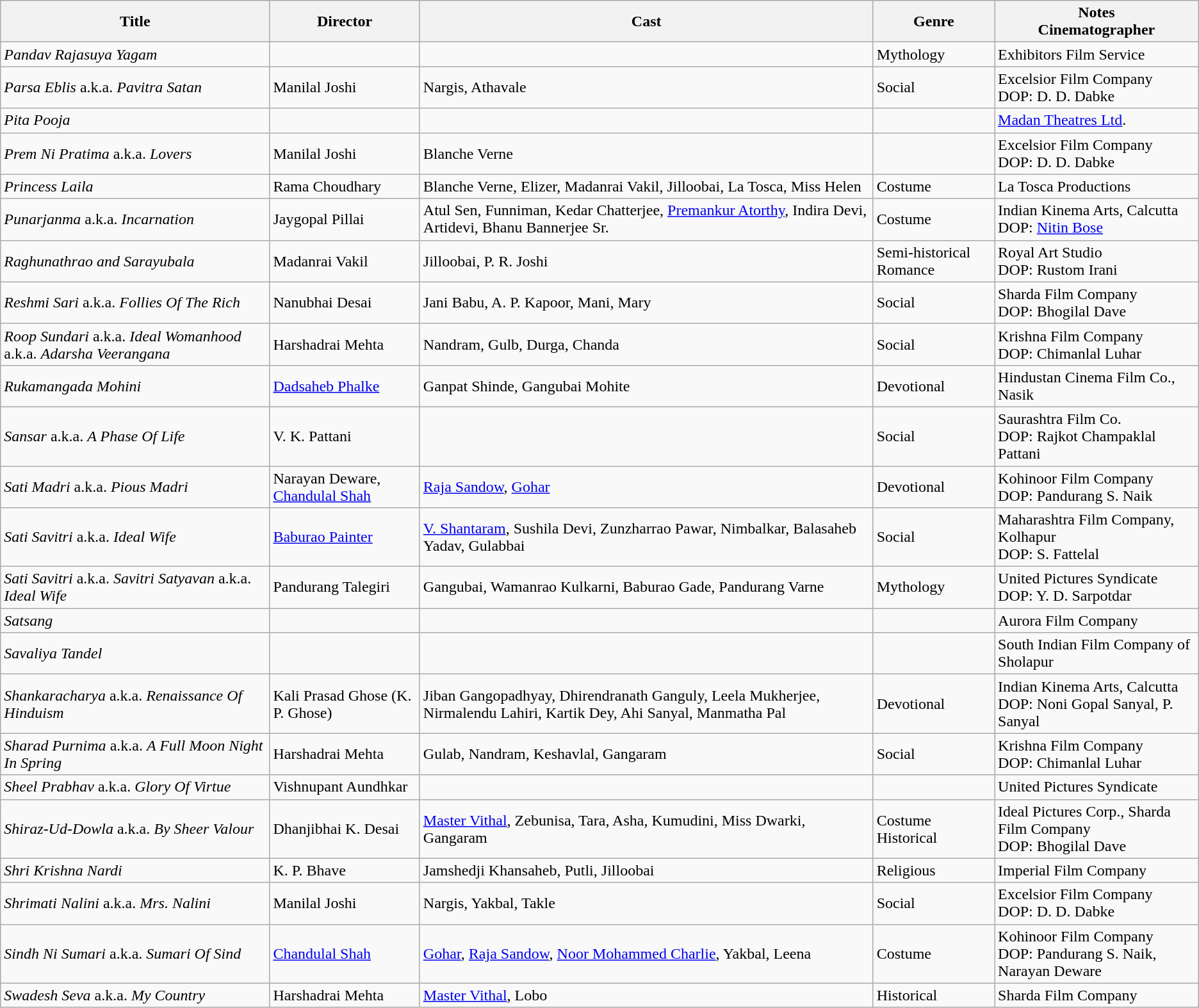<table class="wikitable">
<tr>
<th>Title</th>
<th>Director</th>
<th>Cast</th>
<th>Genre</th>
<th>Notes<br>Cinematographer</th>
</tr>
<tr>
<td><em>Pandav Rajasuya Yagam</em></td>
<td></td>
<td></td>
<td>Mythology</td>
<td>Exhibitors Film Service</td>
</tr>
<tr>
<td><em>Parsa Eblis</em> a.k.a. <em>Pavitra Satan</em></td>
<td>Manilal Joshi</td>
<td>Nargis, Athavale</td>
<td>Social</td>
<td>Excelsior Film Company<br>DOP: D. D. Dabke</td>
</tr>
<tr>
<td><em>Pita Pooja</em></td>
<td></td>
<td></td>
<td></td>
<td><a href='#'>Madan Theatres Ltd</a>.</td>
</tr>
<tr>
<td><em>Prem Ni Pratima</em> a.k.a. <em>Lovers</em></td>
<td>Manilal Joshi</td>
<td>Blanche Verne</td>
<td></td>
<td>Excelsior Film Company<br>DOP: D. D. Dabke</td>
</tr>
<tr>
<td><em>Princess Laila</em></td>
<td>Rama Choudhary</td>
<td>Blanche Verne, Elizer, Madanrai Vakil, Jilloobai, La Tosca, Miss Helen</td>
<td>Costume</td>
<td>La Tosca Productions</td>
</tr>
<tr>
<td><em>Punarjanma</em> a.k.a. <em>Incarnation</em></td>
<td>Jaygopal Pillai</td>
<td>Atul Sen, Funniman, Kedar Chatterjee, <a href='#'>Premankur Atorthy</a>, Indira Devi, Artidevi, Bhanu Bannerjee Sr.</td>
<td>Costume</td>
<td>Indian Kinema Arts, Calcutta<br>DOP: <a href='#'>Nitin Bose</a></td>
</tr>
<tr>
<td><em>Raghunathrao and Sarayubala</em></td>
<td>Madanrai Vakil</td>
<td>Jilloobai, P. R. Joshi</td>
<td>Semi-historical Romance</td>
<td>Royal Art Studio<br>DOP: Rustom Irani</td>
</tr>
<tr>
<td><em>Reshmi Sari</em> a.k.a. <em>Follies Of The Rich</em></td>
<td>Nanubhai Desai</td>
<td>Jani Babu, A. P. Kapoor, Mani, Mary</td>
<td>Social</td>
<td>Sharda Film Company<br>DOP: Bhogilal Dave</td>
</tr>
<tr>
<td><em>Roop Sundari</em> a.k.a. <em>Ideal Womanhood</em>  a.k.a. <em>Adarsha Veerangana</em></td>
<td>Harshadrai Mehta</td>
<td>Nandram, Gulb, Durga, Chanda</td>
<td>Social</td>
<td>Krishna Film Company<br>DOP: Chimanlal Luhar</td>
</tr>
<tr>
<td><em>Rukamangada Mohini</em></td>
<td><a href='#'>Dadsaheb Phalke</a></td>
<td>Ganpat Shinde, Gangubai Mohite</td>
<td>Devotional</td>
<td>Hindustan Cinema Film Co., Nasik</td>
</tr>
<tr>
<td><em>Sansar</em> a.k.a. <em>A Phase Of Life</em></td>
<td>V. K. Pattani</td>
<td></td>
<td>Social</td>
<td>Saurashtra Film Co.<br>DOP: Rajkot Champaklal Pattani</td>
</tr>
<tr>
<td><em>Sati Madri</em> a.k.a. <em>Pious Madri</em></td>
<td>Narayan Deware, <a href='#'>Chandulal Shah</a></td>
<td><a href='#'>Raja Sandow</a>, <a href='#'>Gohar</a></td>
<td>Devotional</td>
<td>Kohinoor Film Company<br>DOP: Pandurang S. Naik</td>
</tr>
<tr>
<td><em>Sati Savitri</em> a.k.a. <em>Ideal Wife</em></td>
<td><a href='#'>Baburao Painter</a></td>
<td><a href='#'>V. Shantaram</a>, Sushila Devi, Zunzharrao Pawar, Nimbalkar, Balasaheb Yadav, Gulabbai</td>
<td>Social</td>
<td>Maharashtra Film Company, Kolhapur<br>DOP: S. Fattelal</td>
</tr>
<tr>
<td><em>Sati Savitri</em> a.k.a. <em>Savitri Satyavan</em> a.k.a. <em>Ideal Wife</em></td>
<td>Pandurang Talegiri</td>
<td>Gangubai, Wamanrao Kulkarni, Baburao Gade, Pandurang Varne</td>
<td>Mythology</td>
<td>United Pictures Syndicate<br>DOP: Y. D. Sarpotdar</td>
</tr>
<tr>
<td><em>Satsang</em></td>
<td></td>
<td></td>
<td></td>
<td>Aurora Film Company</td>
</tr>
<tr>
<td><em>Savaliya Tandel</em></td>
<td></td>
<td></td>
<td></td>
<td>South Indian Film Company of Sholapur</td>
</tr>
<tr>
<td><em>Shankaracharya</em> a.k.a. <em>Renaissance Of Hinduism</em></td>
<td>Kali Prasad Ghose (K. P. Ghose)</td>
<td>Jiban Gangopadhyay, Dhirendranath Ganguly, Leela Mukherjee, Nirmalendu Lahiri, Kartik Dey, Ahi Sanyal, Manmatha Pal</td>
<td>Devotional</td>
<td>Indian Kinema Arts, Calcutta<br>DOP: Noni Gopal Sanyal, P. Sanyal</td>
</tr>
<tr>
<td><em>Sharad Purnima</em> a.k.a. <em>A Full Moon Night In Spring</em></td>
<td>Harshadrai Mehta</td>
<td>Gulab, Nandram, Keshavlal, Gangaram</td>
<td>Social</td>
<td>Krishna Film Company<br>DOP: Chimanlal Luhar</td>
</tr>
<tr>
<td><em>Sheel Prabhav</em> a.k.a. <em>Glory Of Virtue</em></td>
<td>Vishnupant Aundhkar</td>
<td></td>
<td></td>
<td>United Pictures Syndicate</td>
</tr>
<tr>
<td><em>Shiraz-Ud-Dowla</em> a.k.a. <em>By Sheer Valour</em></td>
<td>Dhanjibhai K. Desai</td>
<td><a href='#'>Master Vithal</a>, Zebunisa, Tara, Asha, Kumudini, Miss Dwarki, Gangaram</td>
<td>Costume Historical</td>
<td>Ideal Pictures Corp., Sharda Film Company<br>DOP: Bhogilal Dave</td>
</tr>
<tr>
<td><em>Shri Krishna Nardi</em></td>
<td>K. P. Bhave</td>
<td>Jamshedji Khansaheb, Putli, Jilloobai</td>
<td>Religious</td>
<td>Imperial Film Company</td>
</tr>
<tr>
<td><em>Shrimati Nalini</em> a.k.a. <em>Mrs. Nalini</em></td>
<td>Manilal Joshi</td>
<td>Nargis, Yakbal, Takle</td>
<td>Social</td>
<td>Excelsior Film Company<br>DOP: D. D. Dabke</td>
</tr>
<tr>
<td><em>Sindh Ni Sumari</em> a.k.a. <em>Sumari Of Sind</em></td>
<td><a href='#'>Chandulal Shah</a></td>
<td><a href='#'>Gohar</a>, <a href='#'>Raja Sandow</a>, <a href='#'>Noor Mohammed Charlie</a>, Yakbal, Leena</td>
<td>Costume</td>
<td>Kohinoor Film Company<br>DOP: Pandurang S. Naik, Narayan Deware</td>
</tr>
<tr>
<td><em>Swadesh Seva</em> a.k.a. <em>My Country</em></td>
<td>Harshadrai Mehta</td>
<td><a href='#'>Master Vithal</a>, Lobo</td>
<td>Historical</td>
<td>Sharda Film Company</td>
</tr>
</table>
